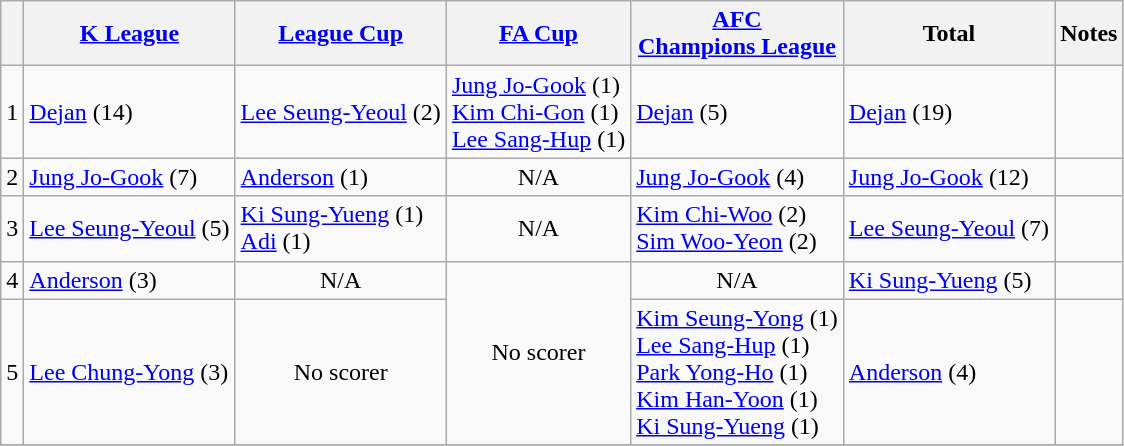<table class="wikitable" style="text-align:center">
<tr>
<th></th>
<th><a href='#'>K League</a></th>
<th><a href='#'>League Cup</a></th>
<th><a href='#'>FA Cup</a></th>
<th><a href='#'>AFC<br>Champions League</a></th>
<th>Total</th>
<th>Notes</th>
</tr>
<tr>
<td>1</td>
<td align=left> <a href='#'>Dejan</a> (14)</td>
<td align=left> <a href='#'>Lee Seung-Yeoul</a> (2)</td>
<td align=left> <a href='#'>Jung Jo-Gook</a> (1) <br>  <a href='#'>Kim Chi-Gon</a> (1) <br>  <a href='#'>Lee Sang-Hup</a> (1)</td>
<td align=left> <a href='#'>Dejan</a> (5)</td>
<td align=left> <a href='#'>Dejan</a> (19)</td>
<td></td>
</tr>
<tr>
<td>2</td>
<td align=left> <a href='#'>Jung Jo-Gook</a> (7)</td>
<td align=left> <a href='#'>Anderson</a> (1)</td>
<td>N/A</td>
<td align=left> <a href='#'>Jung Jo-Gook</a> (4)</td>
<td align=left> <a href='#'>Jung Jo-Gook</a> (12)</td>
<td></td>
</tr>
<tr>
<td>3</td>
<td align=left> <a href='#'>Lee Seung-Yeoul</a> (5)</td>
<td align=left> <a href='#'>Ki Sung-Yueng</a> (1) <br>  <a href='#'>Adi</a> (1)</td>
<td>N/A</td>
<td align=left> <a href='#'>Kim Chi-Woo</a> (2) <br>  <a href='#'>Sim Woo-Yeon</a> (2)</td>
<td align=left> <a href='#'>Lee Seung-Yeoul</a> (7)</td>
<td></td>
</tr>
<tr>
<td>4</td>
<td align=left> <a href='#'>Anderson</a> (3)</td>
<td>N/A</td>
<td rowspan="2">No scorer</td>
<td>N/A</td>
<td align=left> <a href='#'>Ki Sung-Yueng</a> (5)</td>
<td></td>
</tr>
<tr>
<td>5</td>
<td align=left> <a href='#'>Lee Chung-Yong</a> (3)</td>
<td>No scorer</td>
<td align=left> <a href='#'>Kim Seung-Yong</a> (1) <br>  <a href='#'>Lee Sang-Hup</a> (1) <br>  <a href='#'>Park Yong-Ho</a> (1) <br>  <a href='#'>Kim Han-Yoon</a> (1) <br> <a href='#'>Ki Sung-Yueng</a> (1)</td>
<td align=left> <a href='#'>Anderson</a> (4)</td>
<td></td>
</tr>
<tr>
</tr>
</table>
